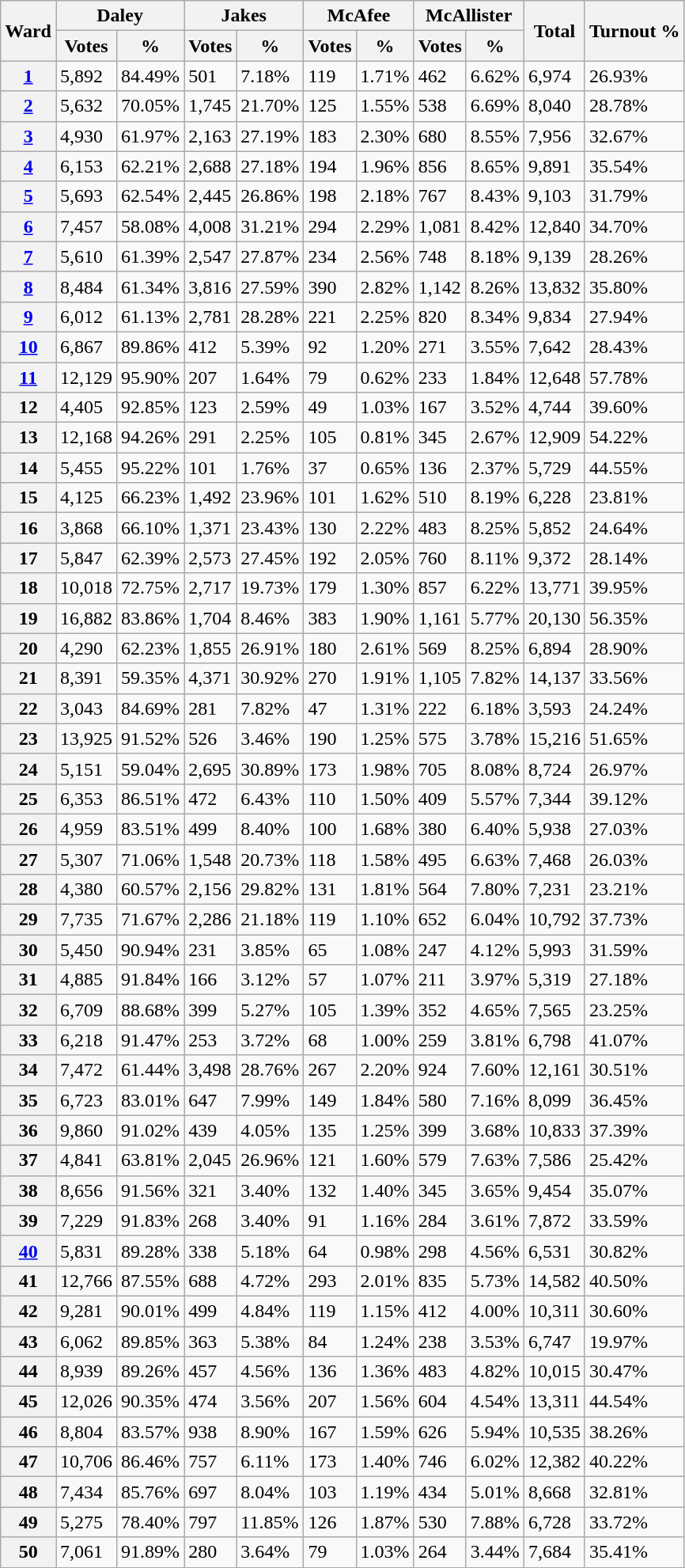<table class="wikitable collapsible collapsed sortable">
<tr>
<th rowspan=2>Ward</th>
<th colspan=2>Daley</th>
<th colspan=2>Jakes</th>
<th colspan=2>McAfee</th>
<th colspan=2>McAllister</th>
<th rowspan=2>Total</th>
<th rowspan=2>Turnout %</th>
</tr>
<tr>
<th>Votes</th>
<th>%</th>
<th>Votes</th>
<th>%</th>
<th>Votes</th>
<th>%</th>
<th>Votes</th>
<th>%</th>
</tr>
<tr>
<th><a href='#'>1</a></th>
<td>5,892</td>
<td>84.49%</td>
<td>501</td>
<td>7.18%</td>
<td>119</td>
<td>1.71%</td>
<td>462</td>
<td>6.62%</td>
<td>6,974</td>
<td>26.93%</td>
</tr>
<tr>
<th><a href='#'>2</a></th>
<td>5,632</td>
<td>70.05%</td>
<td>1,745</td>
<td>21.70%</td>
<td>125</td>
<td>1.55%</td>
<td>538</td>
<td>6.69%</td>
<td>8,040</td>
<td>28.78%</td>
</tr>
<tr>
<th><a href='#'>3</a></th>
<td>4,930</td>
<td>61.97%</td>
<td>2,163</td>
<td>27.19%</td>
<td>183</td>
<td>2.30%</td>
<td>680</td>
<td>8.55%</td>
<td>7,956</td>
<td>32.67%</td>
</tr>
<tr>
<th><a href='#'>4</a></th>
<td>6,153</td>
<td>62.21%</td>
<td>2,688</td>
<td>27.18%</td>
<td>194</td>
<td>1.96%</td>
<td>856</td>
<td>8.65%</td>
<td>9,891</td>
<td>35.54%</td>
</tr>
<tr>
<th><a href='#'>5</a></th>
<td>5,693</td>
<td>62.54%</td>
<td>2,445</td>
<td>26.86%</td>
<td>198</td>
<td>2.18%</td>
<td>767</td>
<td>8.43%</td>
<td>9,103</td>
<td>31.79%</td>
</tr>
<tr>
<th><a href='#'>6</a></th>
<td>7,457</td>
<td>58.08%</td>
<td>4,008</td>
<td>31.21%</td>
<td>294</td>
<td>2.29%</td>
<td>1,081</td>
<td>8.42%</td>
<td>12,840</td>
<td>34.70%</td>
</tr>
<tr>
<th><a href='#'>7</a></th>
<td>5,610</td>
<td>61.39%</td>
<td>2,547</td>
<td>27.87%</td>
<td>234</td>
<td>2.56%</td>
<td>748</td>
<td>8.18%</td>
<td>9,139</td>
<td>28.26%</td>
</tr>
<tr>
<th><a href='#'>8</a></th>
<td>8,484</td>
<td>61.34%</td>
<td>3,816</td>
<td>27.59%</td>
<td>390</td>
<td>2.82%</td>
<td>1,142</td>
<td>8.26%</td>
<td>13,832</td>
<td>35.80%</td>
</tr>
<tr>
<th><a href='#'>9</a></th>
<td>6,012</td>
<td>61.13%</td>
<td>2,781</td>
<td>28.28%</td>
<td>221</td>
<td>2.25%</td>
<td>820</td>
<td>8.34%</td>
<td>9,834</td>
<td>27.94%</td>
</tr>
<tr>
<th><a href='#'>10</a></th>
<td>6,867</td>
<td>89.86%</td>
<td>412</td>
<td>5.39%</td>
<td>92</td>
<td>1.20%</td>
<td>271</td>
<td>3.55%</td>
<td>7,642</td>
<td>28.43%</td>
</tr>
<tr>
<th><a href='#'>11</a></th>
<td>12,129</td>
<td>95.90%</td>
<td>207</td>
<td>1.64%</td>
<td>79</td>
<td>0.62%</td>
<td>233</td>
<td>1.84%</td>
<td>12,648</td>
<td>57.78%</td>
</tr>
<tr>
<th>12</th>
<td>4,405</td>
<td>92.85%</td>
<td>123</td>
<td>2.59%</td>
<td>49</td>
<td>1.03%</td>
<td>167</td>
<td>3.52%</td>
<td>4,744</td>
<td>39.60%</td>
</tr>
<tr>
<th>13</th>
<td>12,168</td>
<td>94.26%</td>
<td>291</td>
<td>2.25%</td>
<td>105</td>
<td>0.81%</td>
<td>345</td>
<td>2.67%</td>
<td>12,909</td>
<td>54.22%</td>
</tr>
<tr>
<th>14</th>
<td>5,455</td>
<td>95.22%</td>
<td>101</td>
<td>1.76%</td>
<td>37</td>
<td>0.65%</td>
<td>136</td>
<td>2.37%</td>
<td>5,729</td>
<td>44.55%</td>
</tr>
<tr>
<th>15</th>
<td>4,125</td>
<td>66.23%</td>
<td>1,492</td>
<td>23.96%</td>
<td>101</td>
<td>1.62%</td>
<td>510</td>
<td>8.19%</td>
<td>6,228</td>
<td>23.81%</td>
</tr>
<tr>
<th>16</th>
<td>3,868</td>
<td>66.10%</td>
<td>1,371</td>
<td>23.43%</td>
<td>130</td>
<td>2.22%</td>
<td>483</td>
<td>8.25%</td>
<td>5,852</td>
<td>24.64%</td>
</tr>
<tr>
<th>17</th>
<td>5,847</td>
<td>62.39%</td>
<td>2,573</td>
<td>27.45%</td>
<td>192</td>
<td>2.05%</td>
<td>760</td>
<td>8.11%</td>
<td>9,372</td>
<td>28.14%</td>
</tr>
<tr>
<th>18</th>
<td>10,018</td>
<td>72.75%</td>
<td>2,717</td>
<td>19.73%</td>
<td>179</td>
<td>1.30%</td>
<td>857</td>
<td>6.22%</td>
<td>13,771</td>
<td>39.95%</td>
</tr>
<tr>
<th>19</th>
<td>16,882</td>
<td>83.86%</td>
<td>1,704</td>
<td>8.46%</td>
<td>383</td>
<td>1.90%</td>
<td>1,161</td>
<td>5.77%</td>
<td>20,130</td>
<td>56.35%</td>
</tr>
<tr>
<th>20</th>
<td>4,290</td>
<td>62.23%</td>
<td>1,855</td>
<td>26.91%</td>
<td>180</td>
<td>2.61%</td>
<td>569</td>
<td>8.25%</td>
<td>6,894</td>
<td>28.90%</td>
</tr>
<tr>
<th>21</th>
<td>8,391</td>
<td>59.35%</td>
<td>4,371</td>
<td>30.92%</td>
<td>270</td>
<td>1.91%</td>
<td>1,105</td>
<td>7.82%</td>
<td>14,137</td>
<td>33.56%</td>
</tr>
<tr>
<th>22</th>
<td>3,043</td>
<td>84.69%</td>
<td>281</td>
<td>7.82%</td>
<td>47</td>
<td>1.31%</td>
<td>222</td>
<td>6.18%</td>
<td>3,593</td>
<td>24.24%</td>
</tr>
<tr>
<th>23</th>
<td>13,925</td>
<td>91.52%</td>
<td>526</td>
<td>3.46%</td>
<td>190</td>
<td>1.25%</td>
<td>575</td>
<td>3.78%</td>
<td>15,216</td>
<td>51.65%</td>
</tr>
<tr>
<th>24</th>
<td>5,151</td>
<td>59.04%</td>
<td>2,695</td>
<td>30.89%</td>
<td>173</td>
<td>1.98%</td>
<td>705</td>
<td>8.08%</td>
<td>8,724</td>
<td>26.97%</td>
</tr>
<tr>
<th>25</th>
<td>6,353</td>
<td>86.51%</td>
<td>472</td>
<td>6.43%</td>
<td>110</td>
<td>1.50%</td>
<td>409</td>
<td>5.57%</td>
<td>7,344</td>
<td>39.12%</td>
</tr>
<tr>
<th>26</th>
<td>4,959</td>
<td>83.51%</td>
<td>499</td>
<td>8.40%</td>
<td>100</td>
<td>1.68%</td>
<td>380</td>
<td>6.40%</td>
<td>5,938</td>
<td>27.03%</td>
</tr>
<tr>
<th>27</th>
<td>5,307</td>
<td>71.06%</td>
<td>1,548</td>
<td>20.73%</td>
<td>118</td>
<td>1.58%</td>
<td>495</td>
<td>6.63%</td>
<td>7,468</td>
<td>26.03%</td>
</tr>
<tr>
<th>28</th>
<td>4,380</td>
<td>60.57%</td>
<td>2,156</td>
<td>29.82%</td>
<td>131</td>
<td>1.81%</td>
<td>564</td>
<td>7.80%</td>
<td>7,231</td>
<td>23.21%</td>
</tr>
<tr>
<th>29</th>
<td>7,735</td>
<td>71.67%</td>
<td>2,286</td>
<td>21.18%</td>
<td>119</td>
<td>1.10%</td>
<td>652</td>
<td>6.04%</td>
<td>10,792</td>
<td>37.73%</td>
</tr>
<tr>
<th>30</th>
<td>5,450</td>
<td>90.94%</td>
<td>231</td>
<td>3.85%</td>
<td>65</td>
<td>1.08%</td>
<td>247</td>
<td>4.12%</td>
<td>5,993</td>
<td>31.59%</td>
</tr>
<tr>
<th>31</th>
<td>4,885</td>
<td>91.84%</td>
<td>166</td>
<td>3.12%</td>
<td>57</td>
<td>1.07%</td>
<td>211</td>
<td>3.97%</td>
<td>5,319</td>
<td>27.18%</td>
</tr>
<tr>
<th>32</th>
<td>6,709</td>
<td>88.68%</td>
<td>399</td>
<td>5.27%</td>
<td>105</td>
<td>1.39%</td>
<td>352</td>
<td>4.65%</td>
<td>7,565</td>
<td>23.25%</td>
</tr>
<tr>
<th>33</th>
<td>6,218</td>
<td>91.47%</td>
<td>253</td>
<td>3.72%</td>
<td>68</td>
<td>1.00%</td>
<td>259</td>
<td>3.81%</td>
<td>6,798</td>
<td>41.07%</td>
</tr>
<tr>
<th>34</th>
<td>7,472</td>
<td>61.44%</td>
<td>3,498</td>
<td>28.76%</td>
<td>267</td>
<td>2.20%</td>
<td>924</td>
<td>7.60%</td>
<td>12,161</td>
<td>30.51%</td>
</tr>
<tr>
<th>35</th>
<td>6,723</td>
<td>83.01%</td>
<td>647</td>
<td>7.99%</td>
<td>149</td>
<td>1.84%</td>
<td>580</td>
<td>7.16%</td>
<td>8,099</td>
<td>36.45%</td>
</tr>
<tr>
<th>36</th>
<td>9,860</td>
<td>91.02%</td>
<td>439</td>
<td>4.05%</td>
<td>135</td>
<td>1.25%</td>
<td>399</td>
<td>3.68%</td>
<td>10,833</td>
<td>37.39%</td>
</tr>
<tr>
<th>37</th>
<td>4,841</td>
<td>63.81%</td>
<td>2,045</td>
<td>26.96%</td>
<td>121</td>
<td>1.60%</td>
<td>579</td>
<td>7.63%</td>
<td>7,586</td>
<td>25.42%</td>
</tr>
<tr>
<th>38</th>
<td>8,656</td>
<td>91.56%</td>
<td>321</td>
<td>3.40%</td>
<td>132</td>
<td>1.40%</td>
<td>345</td>
<td>3.65%</td>
<td>9,454</td>
<td>35.07%</td>
</tr>
<tr>
<th>39</th>
<td>7,229</td>
<td>91.83%</td>
<td>268</td>
<td>3.40%</td>
<td>91</td>
<td>1.16%</td>
<td>284</td>
<td>3.61%</td>
<td>7,872</td>
<td>33.59%</td>
</tr>
<tr>
<th><a href='#'>40</a></th>
<td>5,831</td>
<td>89.28%</td>
<td>338</td>
<td>5.18%</td>
<td>64</td>
<td>0.98%</td>
<td>298</td>
<td>4.56%</td>
<td>6,531</td>
<td>30.82%</td>
</tr>
<tr>
<th>41</th>
<td>12,766</td>
<td>87.55%</td>
<td>688</td>
<td>4.72%</td>
<td>293</td>
<td>2.01%</td>
<td>835</td>
<td>5.73%</td>
<td>14,582</td>
<td>40.50%</td>
</tr>
<tr>
<th>42</th>
<td>9,281</td>
<td>90.01%</td>
<td>499</td>
<td>4.84%</td>
<td>119</td>
<td>1.15%</td>
<td>412</td>
<td>4.00%</td>
<td>10,311</td>
<td>30.60%</td>
</tr>
<tr>
<th>43</th>
<td>6,062</td>
<td>89.85%</td>
<td>363</td>
<td>5.38%</td>
<td>84</td>
<td>1.24%</td>
<td>238</td>
<td>3.53%</td>
<td>6,747</td>
<td>19.97%</td>
</tr>
<tr>
<th>44</th>
<td>8,939</td>
<td>89.26%</td>
<td>457</td>
<td>4.56%</td>
<td>136</td>
<td>1.36%</td>
<td>483</td>
<td>4.82%</td>
<td>10,015</td>
<td>30.47%</td>
</tr>
<tr>
<th>45</th>
<td>12,026</td>
<td>90.35%</td>
<td>474</td>
<td>3.56%</td>
<td>207</td>
<td>1.56%</td>
<td>604</td>
<td>4.54%</td>
<td>13,311</td>
<td>44.54%</td>
</tr>
<tr>
<th>46</th>
<td>8,804</td>
<td>83.57%</td>
<td>938</td>
<td>8.90%</td>
<td>167</td>
<td>1.59%</td>
<td>626</td>
<td>5.94%</td>
<td>10,535</td>
<td>38.26%</td>
</tr>
<tr>
<th>47</th>
<td>10,706</td>
<td>86.46%</td>
<td>757</td>
<td>6.11%</td>
<td>173</td>
<td>1.40%</td>
<td>746</td>
<td>6.02%</td>
<td>12,382</td>
<td>40.22%</td>
</tr>
<tr>
<th>48</th>
<td>7,434</td>
<td>85.76%</td>
<td>697</td>
<td>8.04%</td>
<td>103</td>
<td>1.19%</td>
<td>434</td>
<td>5.01%</td>
<td>8,668</td>
<td>32.81%</td>
</tr>
<tr>
<th>49</th>
<td>5,275</td>
<td>78.40%</td>
<td>797</td>
<td>11.85%</td>
<td>126</td>
<td>1.87%</td>
<td>530</td>
<td>7.88%</td>
<td>6,728</td>
<td>33.72%</td>
</tr>
<tr>
<th>50</th>
<td>7,061</td>
<td>91.89%</td>
<td>280</td>
<td>3.64%</td>
<td>79</td>
<td>1.03%</td>
<td>264</td>
<td>3.44%</td>
<td>7,684</td>
<td>35.41%</td>
</tr>
</table>
